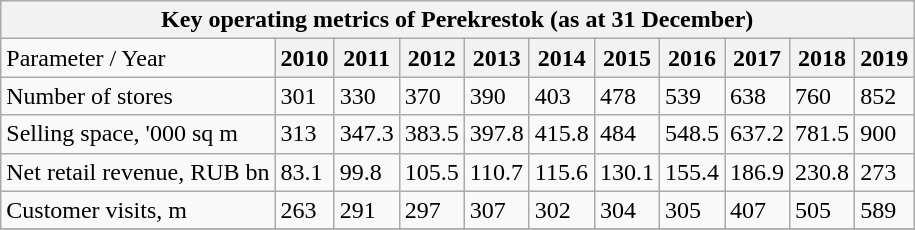<table class="wikitable">
<tr>
<th colspan="11">Key operating metrics of Perekrestok (as at 31 December)</th>
</tr>
<tr>
<td>Parameter / Year</td>
<th>2010</th>
<th>2011</th>
<th>2012</th>
<th>2013</th>
<th>2014</th>
<th>2015</th>
<th>2016</th>
<th>2017</th>
<th>2018</th>
<th>2019</th>
</tr>
<tr>
<td>Number of stores</td>
<td> 301</td>
<td> 330</td>
<td> 370</td>
<td> 390</td>
<td> 403</td>
<td> 478</td>
<td> 539</td>
<td> 638</td>
<td> 760</td>
<td> 852</td>
</tr>
<tr>
<td>Selling space, '000 sq m</td>
<td> 313</td>
<td> 347.3</td>
<td> 383.5</td>
<td> 397.8</td>
<td> 415.8</td>
<td> 484</td>
<td> 548.5</td>
<td> 637.2</td>
<td> 781.5</td>
<td> 900</td>
</tr>
<tr>
<td>Net retail revenue, RUB bn</td>
<td> 83.1</td>
<td> 99.8</td>
<td> 105.5</td>
<td> 110.7</td>
<td> 115.6</td>
<td> 130.1</td>
<td> 155.4</td>
<td> 186.9</td>
<td> 230.8</td>
<td> 273</td>
</tr>
<tr>
<td>Customer visits, m</td>
<td> 263</td>
<td> 291</td>
<td> 297</td>
<td> 307</td>
<td> 302</td>
<td> 304</td>
<td> 305</td>
<td> 407</td>
<td> 505</td>
<td> 589</td>
</tr>
<tr>
</tr>
</table>
